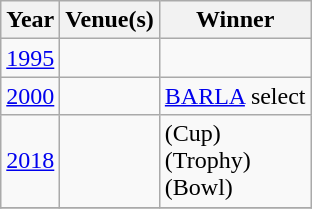<table class="wikitable">
<tr>
<th><strong>Year</strong></th>
<th><strong>Venue(s)</strong></th>
<th><strong>Winner</strong></th>
</tr>
<tr>
<td><a href='#'>1995</a></td>
<td></td>
<td></td>
</tr>
<tr>
<td><a href='#'>2000</a></td>
<td></td>
<td> <a href='#'>BARLA</a> select</td>
</tr>
<tr>
<td><a href='#'>2018</a></td>
<td></td>
<td> (Cup)<br> (Trophy)<br> (Bowl)</td>
</tr>
<tr>
</tr>
</table>
